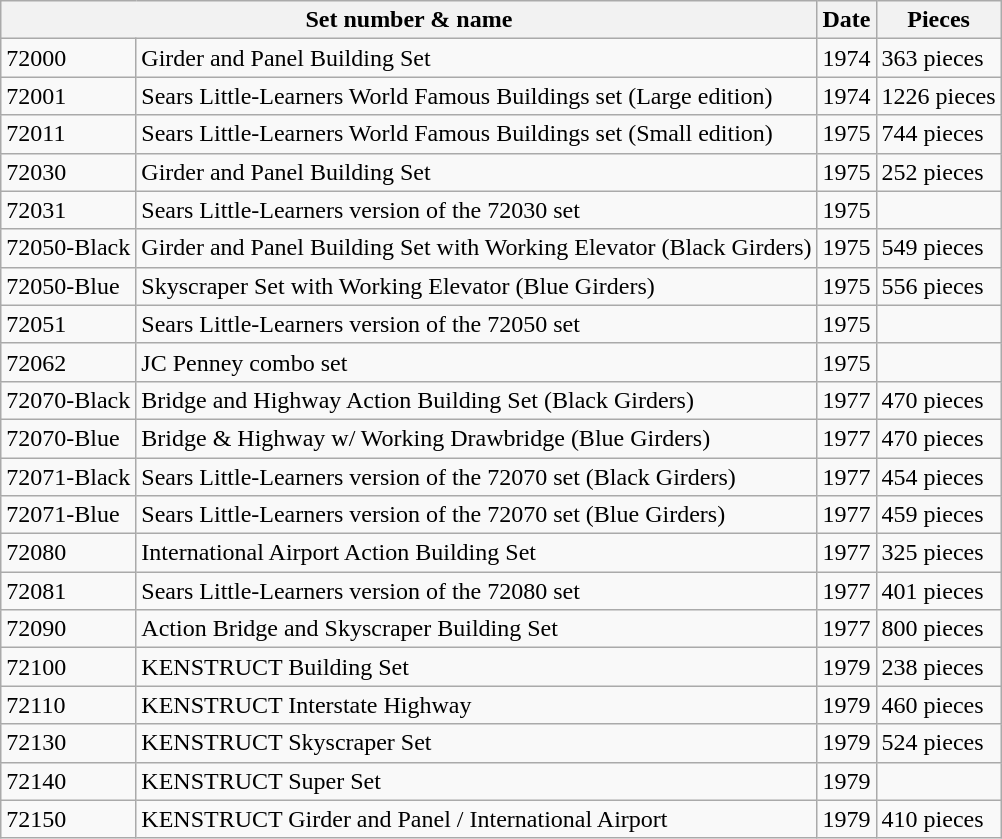<table class="wikitable">
<tr>
<th colspan="2">Set number & name</th>
<th>Date</th>
<th>Pieces</th>
</tr>
<tr>
<td>72000</td>
<td>Girder and Panel Building Set</td>
<td>1974</td>
<td>363 pieces</td>
</tr>
<tr>
<td>72001</td>
<td>Sears Little-Learners World Famous Buildings set (Large edition)</td>
<td>1974</td>
<td>1226 pieces</td>
</tr>
<tr>
<td>72011</td>
<td>Sears Little-Learners World Famous Buildings set (Small edition)</td>
<td>1975</td>
<td>744 pieces</td>
</tr>
<tr>
<td>72030</td>
<td>Girder and Panel Building Set</td>
<td>1975</td>
<td>252 pieces</td>
</tr>
<tr>
<td>72031</td>
<td>Sears Little-Learners version of the 72030 set</td>
<td>1975</td>
<td></td>
</tr>
<tr>
<td>72050-Black</td>
<td>Girder and Panel Building Set with Working Elevator (Black Girders)</td>
<td>1975</td>
<td>549 pieces</td>
</tr>
<tr>
<td>72050-Blue</td>
<td>Skyscraper Set with Working Elevator (Blue Girders)</td>
<td>1975</td>
<td>556 pieces</td>
</tr>
<tr>
<td>72051</td>
<td>Sears Little-Learners version of the 72050 set</td>
<td>1975</td>
<td></td>
</tr>
<tr>
<td>72062</td>
<td>JC Penney combo set</td>
<td>1975</td>
<td></td>
</tr>
<tr>
<td>72070-Black</td>
<td>Bridge and Highway Action Building Set (Black Girders)</td>
<td>1977</td>
<td>470 pieces</td>
</tr>
<tr>
<td>72070-Blue</td>
<td>Bridge & Highway w/ Working Drawbridge (Blue Girders)</td>
<td>1977</td>
<td>470 pieces</td>
</tr>
<tr>
<td>72071-Black</td>
<td>Sears Little-Learners version of the 72070 set (Black Girders)</td>
<td>1977</td>
<td>454 pieces</td>
</tr>
<tr>
<td>72071-Blue</td>
<td>Sears Little-Learners version of the 72070 set (Blue Girders)</td>
<td>1977</td>
<td>459 pieces</td>
</tr>
<tr>
<td>72080</td>
<td>International Airport Action Building Set</td>
<td>1977</td>
<td>325 pieces</td>
</tr>
<tr>
<td>72081</td>
<td>Sears Little-Learners version of the 72080 set</td>
<td>1977</td>
<td>401 pieces</td>
</tr>
<tr>
<td>72090</td>
<td>Action Bridge and Skyscraper Building Set</td>
<td>1977</td>
<td>800 pieces</td>
</tr>
<tr>
<td>72100</td>
<td>KENSTRUCT Building Set</td>
<td>1979</td>
<td>238 pieces</td>
</tr>
<tr>
<td>72110</td>
<td>KENSTRUCT Interstate Highway</td>
<td>1979</td>
<td>460 pieces</td>
</tr>
<tr>
<td>72130</td>
<td>KENSTRUCT Skyscraper Set</td>
<td>1979</td>
<td>524 pieces</td>
</tr>
<tr>
<td>72140</td>
<td>KENSTRUCT Super Set</td>
<td>1979</td>
<td></td>
</tr>
<tr>
<td>72150</td>
<td>KENSTRUCT Girder and Panel / International Airport</td>
<td>1979</td>
<td>410 pieces</td>
</tr>
</table>
